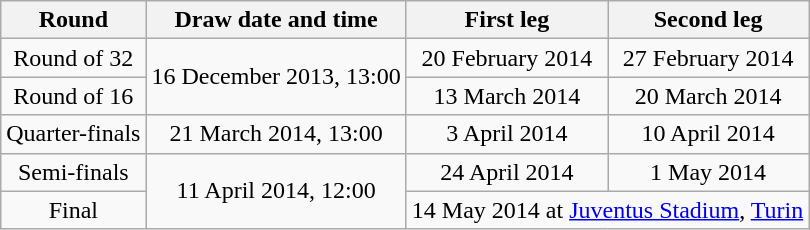<table class="wikitable" style="text-align:center">
<tr>
<th>Round</th>
<th>Draw date and time</th>
<th>First leg</th>
<th>Second leg</th>
</tr>
<tr>
<td>Round of 32</td>
<td rowspan=2>16 December 2013, 13:00</td>
<td>20 February 2014</td>
<td>27 February 2014</td>
</tr>
<tr>
<td>Round of 16</td>
<td>13 March 2014</td>
<td>20 March 2014</td>
</tr>
<tr>
<td>Quarter-finals</td>
<td>21 March 2014, 13:00</td>
<td>3 April 2014</td>
<td>10 April 2014</td>
</tr>
<tr>
<td>Semi-finals</td>
<td rowspan=2>11 April 2014, 12:00</td>
<td>24 April 2014</td>
<td>1 May 2014</td>
</tr>
<tr>
<td>Final</td>
<td colspan=2>14 May 2014 at <a href='#'>Juventus Stadium</a>, <a href='#'>Turin</a></td>
</tr>
</table>
